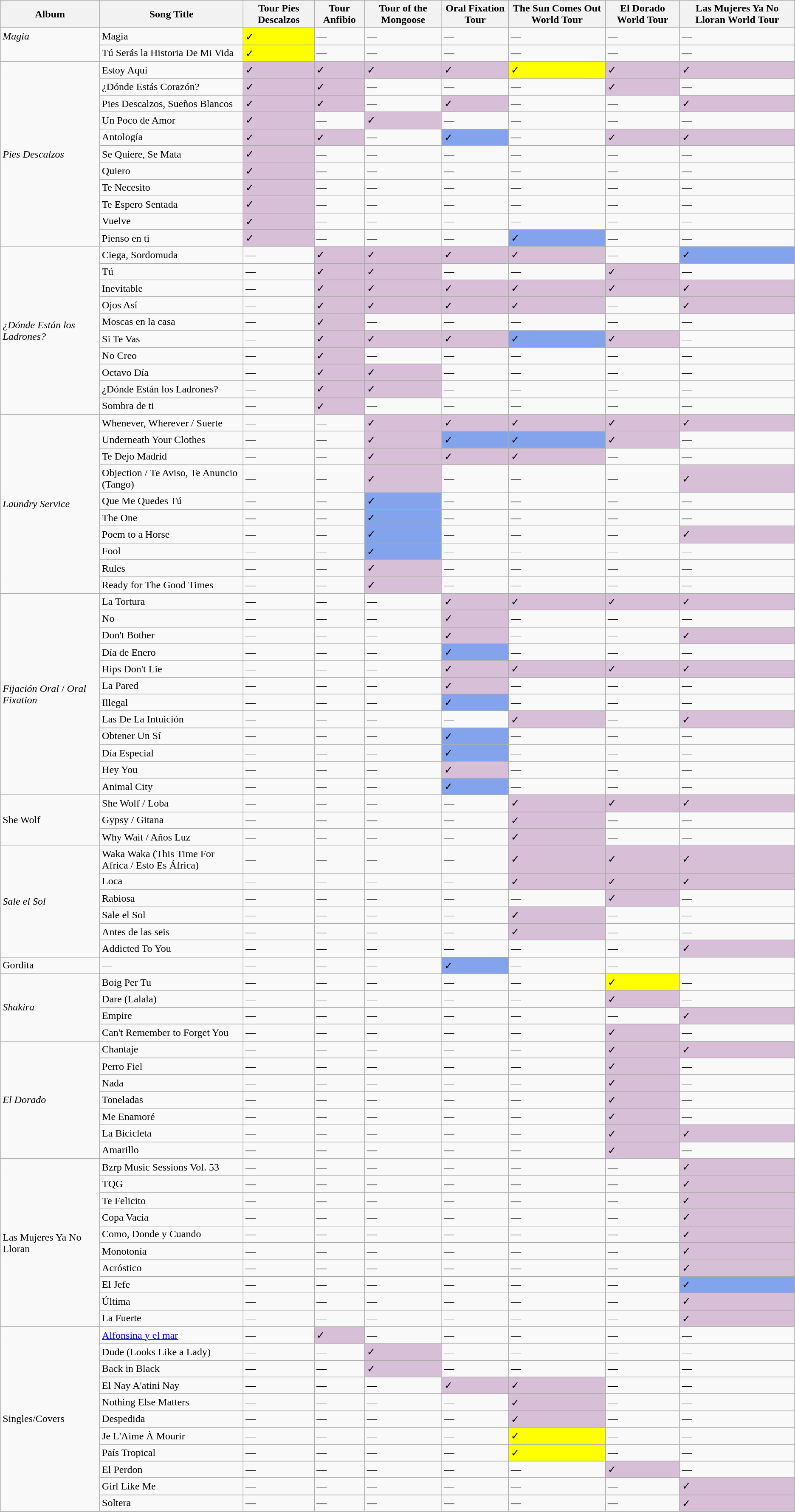<table class="wikitable">
<tr>
<th>Album</th>
<th>Song Title</th>
<th>Tour Pies Descalzos</th>
<th>Tour Anfibio</th>
<th>Tour of the Mongoose</th>
<th>Oral Fixation Tour</th>
<th>The Sun Comes Out World Tour</th>
<th>El Dorado World Tour</th>
<th>Las Mujeres Ya No Lloran World Tour</th>
</tr>
<tr valign="top">
<td rowspan="2"><em>Magia</em></td>
<td>Magia</td>
<td style="background-color:#ffff00">✓</td>
<td>—</td>
<td>—</td>
<td>—</td>
<td>—</td>
<td>—</td>
<td>—</td>
</tr>
<tr>
<td>Tú Serás la Historia De Mi Vida</td>
<td style="background-color:#ffff00">✓</td>
<td>—</td>
<td>—</td>
<td>—</td>
<td>—</td>
<td>—</td>
<td>—</td>
</tr>
<tr>
<td rowspan="11"><em>Pies Descalzos</em></td>
<td>Estoy Aquí</td>
<td style="background-color:#D8BFD8">✓</td>
<td style="background-color:#D8BFD8">✓</td>
<td style="background-color:#D8BFD8">✓</td>
<td style="background-color:#D8BFD8">✓</td>
<td style="background-color:#ffff00">✓</td>
<td style="background-color:#D8BFD8">✓</td>
<td style="background-color:#D8BFD8">✓</td>
</tr>
<tr>
<td>¿Dónde Estás Corazón?</td>
<td style="background-color:#D8BFD8">✓</td>
<td style="background-color:#D8BFD8">✓</td>
<td>—</td>
<td>—</td>
<td>—</td>
<td style="background-color:#D8BFD8">✓</td>
<td>—</td>
</tr>
<tr>
<td>Pies Descalzos, Sueños Blancos</td>
<td style="background-color:#D8BFD8">✓</td>
<td style="background-color:#D8BFD8">✓</td>
<td>—</td>
<td style="background-color:#D8BFD8">✓</td>
<td>—</td>
<td>—</td>
<td style="background-color:#D8BFD8">✓</td>
</tr>
<tr>
<td>Un Poco de Amor</td>
<td style="background-color:#D8BFD8">✓</td>
<td>—</td>
<td style="background-color:#D8BFD8">✓</td>
<td>—</td>
<td>—</td>
<td>—</td>
<td>—</td>
</tr>
<tr>
<td>Antología</td>
<td style="background-color:#D8BFD8">✓</td>
<td style="background-color:#D8BFD8">✓</td>
<td>—</td>
<td style="background-color:#83a3ec">✓</td>
<td>—</td>
<td style="background-color:#D8BFD8">✓</td>
<td style="background-color:#D8BFD8">✓</td>
</tr>
<tr>
<td>Se Quiere, Se Mata</td>
<td style="background-color:#D8BFD8">✓</td>
<td>—</td>
<td>—</td>
<td>—</td>
<td>—</td>
<td>—</td>
<td>—</td>
</tr>
<tr>
<td>Quiero</td>
<td style="background-color:#D8BFD8">✓</td>
<td>—</td>
<td>—</td>
<td>—</td>
<td>—</td>
<td>—</td>
<td>—</td>
</tr>
<tr>
<td>Te Necesito</td>
<td style="background-color:#D8BFD8">✓</td>
<td>—</td>
<td>—</td>
<td>—</td>
<td>—</td>
<td>—</td>
<td>—</td>
</tr>
<tr>
<td>Te Espero Sentada</td>
<td style="background-color:#D8BFD8">✓</td>
<td>—</td>
<td>—</td>
<td>—</td>
<td>—</td>
<td>—</td>
<td>—</td>
</tr>
<tr>
<td>Vuelve</td>
<td style="background-color:#D8BFD8">✓</td>
<td>—</td>
<td>—</td>
<td>—</td>
<td>—</td>
<td>—</td>
<td>—</td>
</tr>
<tr>
<td>Pienso en ti</td>
<td style="background-color:#D8BFD8">✓</td>
<td>—</td>
<td>—</td>
<td>—</td>
<td style="background-color:#83a3ec">✓</td>
<td>—</td>
<td>—</td>
</tr>
<tr>
<td rowspan="10"><em>¿Dónde Están los Ladrones?</em></td>
<td>Ciega, Sordomuda</td>
<td>—</td>
<td style="background-color:#D8BFD8">✓</td>
<td style="background-color:#D8BFD8">✓</td>
<td style="background-color:#D8BFD8">✓</td>
<td style="background-color:#D8BFD8">✓</td>
<td>—</td>
<td style="background-color:#83a3ec">✓</td>
</tr>
<tr>
<td>Tú</td>
<td>—</td>
<td style="background-color:#D8BFD8">✓</td>
<td style="background-color:#D8BFD8">✓</td>
<td>—</td>
<td>—</td>
<td style="background-color:#D8BFD8">✓</td>
<td>—</td>
</tr>
<tr>
<td>Inevitable</td>
<td>—</td>
<td style="background-color:#D8BFD8">✓</td>
<td style="background-color:#D8BFD8">✓</td>
<td style="background-color:#D8BFD8">✓</td>
<td style="background-color:#D8BFD8">✓</td>
<td style="background-color:#D8BFD8">✓</td>
<td style="background-color:#D8BFD8">✓</td>
</tr>
<tr>
<td>Ojos Así</td>
<td>—</td>
<td style="background-color:#D8BFD8">✓</td>
<td style="background-color:#D8BFD8">✓</td>
<td style="background-color:#D8BFD8">✓</td>
<td style="background-color:#D8BFD8">✓</td>
<td>—</td>
<td style="background-color:#D8BFD8">✓</td>
</tr>
<tr>
<td>Moscas en la casa</td>
<td>—</td>
<td style="background-color:#D8BFD8">✓</td>
<td>—</td>
<td>—</td>
<td>—</td>
<td>—</td>
<td>—</td>
</tr>
<tr>
<td>Si Te Vas</td>
<td>—</td>
<td style="background-color:#D8BFD8">✓</td>
<td style="background-color:#D8BFD8">✓</td>
<td style="background-color:#D8BFD8">✓</td>
<td style="background-color:#83a3ec">✓</td>
<td style="background-color:#D8BFD8">✓</td>
<td>—</td>
</tr>
<tr>
<td>No Creo</td>
<td>—</td>
<td style="background-color:#D8BFD8">✓</td>
<td>—</td>
<td>—</td>
<td>—</td>
<td>—</td>
<td>—</td>
</tr>
<tr>
<td>Octavo Día</td>
<td>—</td>
<td style="background-color:#D8BFD8">✓</td>
<td style="background-color:#D8BFD8">✓</td>
<td>—</td>
<td>—</td>
<td>—</td>
<td>—</td>
</tr>
<tr>
<td>¿Dónde Están los Ladrones?</td>
<td>—</td>
<td style="background-color:#D8BFD8">✓</td>
<td style="background-color:#D8BFD8">✓</td>
<td>—</td>
<td>—</td>
<td>—</td>
<td>—</td>
</tr>
<tr>
<td>Sombra de ti</td>
<td>—</td>
<td style="background-color:#D8BFD8">✓</td>
<td>—</td>
<td>—</td>
<td>—</td>
<td>—</td>
<td>—</td>
</tr>
<tr>
<td rowspan="10"><em>Laundry Service</em></td>
<td>Whenever, Wherever / Suerte</td>
<td>—</td>
<td>—</td>
<td style="background-color:#D8BFD8">✓</td>
<td style="background-color:#D8BFD8">✓</td>
<td style="background-color:#D8BFD8">✓</td>
<td style="background-color:#D8BFD8">✓</td>
<td style="background-color:#D8BFD8">✓</td>
</tr>
<tr>
<td>Underneath Your Clothes</td>
<td>—</td>
<td>—</td>
<td style="background-color:#D8BFD8">✓</td>
<td style="background-color:#83a3ec">✓</td>
<td style="background-color:#83a3ec">✓</td>
<td style="background-color:#D8BFD8">✓</td>
<td>—</td>
</tr>
<tr>
<td>Te Dejo Madrid</td>
<td>—</td>
<td>—</td>
<td style="background-color:#D8BFD8">✓</td>
<td style="background-color:#D8BFD8">✓</td>
<td style="background-color:#D8BFD8">✓</td>
<td>—</td>
<td>—</td>
</tr>
<tr>
<td>Objection / Te Aviso, Te Anuncio (Tango)</td>
<td>—</td>
<td>—</td>
<td style="background-color:#D8BFD8">✓</td>
<td>—</td>
<td>—</td>
<td>—</td>
<td style="background-color:#D8BFD8">✓</td>
</tr>
<tr>
<td>Que Me Quedes Tú</td>
<td>—</td>
<td>—</td>
<td style="background-color:#83a3ec">✓</td>
<td>—</td>
<td>—</td>
<td>—</td>
<td>—</td>
</tr>
<tr>
<td>The One</td>
<td>—</td>
<td>—</td>
<td style="background-color:#83a3ec">✓</td>
<td>—</td>
<td>—</td>
<td>—</td>
<td>—</td>
</tr>
<tr>
<td>Poem to a Horse</td>
<td>—</td>
<td>—</td>
<td style="background-color:#83a3ec">✓</td>
<td>—</td>
<td>—</td>
<td>—</td>
<td style="background-color:#D8BFD8">✓</td>
</tr>
<tr>
<td>Fool</td>
<td>—</td>
<td>—</td>
<td style="background-color:#83a3ec">✓</td>
<td>—</td>
<td>—</td>
<td>—</td>
<td>—</td>
</tr>
<tr>
<td>Rules</td>
<td>—</td>
<td>—</td>
<td style="background-color:#D8BFD8">✓</td>
<td>—</td>
<td>—</td>
<td>—</td>
<td>—</td>
</tr>
<tr>
<td>Ready for The Good Times</td>
<td>—</td>
<td>—</td>
<td style="background-color:#D8BFD8">✓</td>
<td>—</td>
<td>—</td>
<td>—</td>
<td>—</td>
</tr>
<tr>
<td rowspan="12"><em>Fijación Oral</em> / <em>Oral Fixation</em></td>
<td>La Tortura</td>
<td>—</td>
<td>—</td>
<td>—</td>
<td style="background-color:#D8BFD8">✓</td>
<td style="background-color:#D8BFD8">✓</td>
<td style="background-color:#D8BFD8">✓</td>
<td style="background-color:#D8BFD8">✓</td>
</tr>
<tr>
<td>No</td>
<td>—</td>
<td>—</td>
<td>—</td>
<td style="background-color:#D8BFD8">✓</td>
<td>—</td>
<td>—</td>
<td>—</td>
</tr>
<tr>
<td>Don't Bother</td>
<td>—</td>
<td>—</td>
<td>—</td>
<td style="background-color:#D8BFD8">✓</td>
<td>—</td>
<td>—</td>
<td style="background-color:#D8BFD8">✓</td>
</tr>
<tr>
<td>Día de Enero</td>
<td>—</td>
<td>—</td>
<td>—</td>
<td style="background-color:#83a3ec">✓</td>
<td>—</td>
<td>—</td>
<td>—</td>
</tr>
<tr>
<td>Hips Don't Lie</td>
<td>—</td>
<td>—</td>
<td>—</td>
<td style="background-color:#D8BFD8">✓</td>
<td style="background-color:#D8BFD8">✓</td>
<td style="background-color:#D8BFD8">✓</td>
<td style="background-color:#D8BFD8">✓</td>
</tr>
<tr>
<td>La Pared</td>
<td>—</td>
<td>—</td>
<td>—</td>
<td style="background-color:#D8BFD8">✓</td>
<td>—</td>
<td>—</td>
<td>—</td>
</tr>
<tr>
<td>Illegal</td>
<td>—</td>
<td>—</td>
<td>—</td>
<td style="background-color:#83a3ec">✓</td>
<td>—</td>
<td>—</td>
<td>—</td>
</tr>
<tr>
<td>Las De La Intuición</td>
<td>—</td>
<td>—</td>
<td>—</td>
<td>—</td>
<td style="background-color:#D8BFD8">✓</td>
<td>—</td>
<td style="background-color:#D8BFD8">✓</td>
</tr>
<tr>
<td>Obtener Un Sí</td>
<td>—</td>
<td>—</td>
<td>—</td>
<td style="background-color:#83a3ec">✓</td>
<td>—</td>
<td>—</td>
<td>—</td>
</tr>
<tr>
<td>Día Especial</td>
<td>—</td>
<td>—</td>
<td>—</td>
<td style="background-color:#83a3ec">✓</td>
<td>—</td>
<td>—</td>
<td>—</td>
</tr>
<tr>
<td>Hey You</td>
<td>—</td>
<td>—</td>
<td>—</td>
<td style="background-color:#D8BFD8">✓</td>
<td>—</td>
<td>—</td>
<td>—</td>
</tr>
<tr>
<td>Animal City</td>
<td>—</td>
<td>—</td>
<td>—</td>
<td style="background-color:#83a3ec">✓</td>
<td>—</td>
<td>—</td>
<td>—</td>
</tr>
<tr>
<td rowspan="3">She Wolf</td>
<td>She Wolf / Loba</td>
<td>—</td>
<td>—</td>
<td>—</td>
<td>—</td>
<td style="background-color:#D8BFD8">✓</td>
<td style="background-color:#D8BFD8">✓</td>
<td style="background-color:#D8BFD8">✓</td>
</tr>
<tr>
<td>Gypsy / Gitana</td>
<td>—</td>
<td>—</td>
<td>—</td>
<td>—</td>
<td style="background-color:#D8BFD8">✓</td>
<td>—</td>
<td>—</td>
</tr>
<tr>
<td>Why Wait / Años Luz</td>
<td>—</td>
<td>—</td>
<td>—</td>
<td>—</td>
<td style="background-color:#D8BFD8">✓</td>
<td>—</td>
<td>—</td>
</tr>
<tr>
<td rowspan="7"><em>Sale el Sol</em></td>
<td>Waka Waka (This Time For Africa / Esto Es África)</td>
<td>—</td>
<td>—</td>
<td>—</td>
<td>—</td>
<td style="background-color:#D8BFD8">✓</td>
<td style="background-color:#D8BFD8">✓</td>
<td style="background-color:#D8BFD8">✓</td>
</tr>
<tr>
</tr>
<tr>
<td>Loca</td>
<td>—</td>
<td>—</td>
<td>—</td>
<td>—</td>
<td style="background-color:#D8BFD8">✓</td>
<td style="background-color:#D8BFD8">✓</td>
<td style="background-color:#D8BFD8">✓</td>
</tr>
<tr>
<td>Rabiosa</td>
<td>—</td>
<td>—</td>
<td>—</td>
<td>—</td>
<td>—</td>
<td style="background-color:#D8BFD8">✓</td>
<td>—</td>
</tr>
<tr>
<td>Sale el Sol</td>
<td>—</td>
<td>—</td>
<td>—</td>
<td>—</td>
<td style="background-color:#D8BFD8">✓</td>
<td>—</td>
<td>—</td>
</tr>
<tr>
<td>Antes de las seis</td>
<td>—</td>
<td>—</td>
<td>—</td>
<td>—</td>
<td style="background-color:#D8BFD8">✓</td>
<td>—</td>
<td>—</td>
</tr>
<tr>
<td>Addicted To You</td>
<td>—</td>
<td>—</td>
<td>—</td>
<td>—</td>
<td>—</td>
<td>—</td>
<td style="background-color:#D8BFD8">✓</td>
</tr>
<tr>
<td>Gordita</td>
<td>—</td>
<td>—</td>
<td>—</td>
<td>—</td>
<td style="background-color:#83a3ec">✓</td>
<td>—</td>
<td>—</td>
</tr>
<tr>
<td rowspan="4"><em>Shakira</em></td>
<td>Boig Per Tu</td>
<td>—</td>
<td>—</td>
<td>—</td>
<td>—</td>
<td>—</td>
<td style="background-color:#ffff00">✓</td>
<td>—</td>
</tr>
<tr>
<td>Dare (Lalala)</td>
<td>—</td>
<td>—</td>
<td>—</td>
<td>—</td>
<td>—</td>
<td style="background-color:#D8BFD8">✓</td>
<td>—</td>
</tr>
<tr>
<td>Empire</td>
<td>—</td>
<td>—</td>
<td>—</td>
<td>—</td>
<td>—</td>
<td>—</td>
<td style="background-color:#D8BFD8">✓</td>
</tr>
<tr>
<td>Can't Remember to Forget You</td>
<td>—</td>
<td>—</td>
<td>—</td>
<td>—</td>
<td>—</td>
<td style="background-color:#D8BFD8">✓</td>
<td>—</td>
</tr>
<tr>
<td rowspan="7"><em>El Dorado</em></td>
<td>Chantaje</td>
<td>—</td>
<td>—</td>
<td>—</td>
<td>—</td>
<td>—</td>
<td style="background-color:#D8BFD8">✓</td>
<td style="background-color:#D8BFD8">✓</td>
</tr>
<tr>
<td>Perro Fiel</td>
<td>—</td>
<td>—</td>
<td>—</td>
<td>—</td>
<td>—</td>
<td style="background-color:#D8BFD8">✓</td>
<td>—</td>
</tr>
<tr>
<td>Nada</td>
<td>—</td>
<td>—</td>
<td>—</td>
<td>—</td>
<td>—</td>
<td style="background-color:#D8BFD8">✓</td>
<td>—</td>
</tr>
<tr>
<td>Toneladas</td>
<td>—</td>
<td>—</td>
<td>—</td>
<td>—</td>
<td>—</td>
<td style="background-color:#D8BFD8">✓</td>
<td>—</td>
</tr>
<tr>
<td>Me Enamoré</td>
<td>—</td>
<td>—</td>
<td>—</td>
<td>—</td>
<td>—</td>
<td style="background-color:#D8BFD8">✓</td>
<td>—</td>
</tr>
<tr>
<td>La Bicicleta</td>
<td>—</td>
<td>—</td>
<td>—</td>
<td>—</td>
<td>—</td>
<td style="background-color:#D8BFD8">✓</td>
<td style="background-color:#D8BFD8">✓</td>
</tr>
<tr>
<td>Amarillo</td>
<td>—</td>
<td>—</td>
<td>—</td>
<td>—</td>
<td>—</td>
<td style="background-color:#D8BFD8">✓</td>
<td>—</td>
</tr>
<tr>
<td rowspan="10">Las Mujeres Ya No Lloran</td>
<td>Bzrp Music Sessions Vol. 53</td>
<td>—</td>
<td>—</td>
<td>—</td>
<td>—</td>
<td>—</td>
<td>—</td>
<td style="background-color:#D8BFD8">✓</td>
</tr>
<tr>
<td>TQG</td>
<td>—</td>
<td>—</td>
<td>—</td>
<td>—</td>
<td>—</td>
<td>—</td>
<td style="background-color:#D8BFD8">✓</td>
</tr>
<tr>
<td>Te Felicito</td>
<td>—</td>
<td>—</td>
<td>—</td>
<td>—</td>
<td>—</td>
<td>—</td>
<td style="background-color:#D8BFD8">✓</td>
</tr>
<tr>
<td>Copa Vacía</td>
<td>—</td>
<td>—</td>
<td>—</td>
<td>—</td>
<td>—</td>
<td>—</td>
<td style="background-color:#D8BFD8">✓</td>
</tr>
<tr>
<td>Como, Donde y Cuando</td>
<td>—</td>
<td>—</td>
<td>—</td>
<td>—</td>
<td>—</td>
<td>—</td>
<td style="background-color:#D8BFD8">✓</td>
</tr>
<tr>
<td>Monotonía</td>
<td>—</td>
<td>—</td>
<td>—</td>
<td>—</td>
<td>—</td>
<td>—</td>
<td style="background-color:#D8BFD8">✓</td>
</tr>
<tr>
<td>Acróstico</td>
<td>—</td>
<td>—</td>
<td>—</td>
<td>—</td>
<td>—</td>
<td>—</td>
<td style="background-color:#D8BFD8">✓</td>
</tr>
<tr>
<td>El Jefe</td>
<td>—</td>
<td>—</td>
<td>—</td>
<td>—</td>
<td>—</td>
<td>—</td>
<td style="background-color:#83a3ec">✓</td>
</tr>
<tr>
<td>Última</td>
<td>—</td>
<td>—</td>
<td>—</td>
<td>—</td>
<td>—</td>
<td>—</td>
<td style="background-color:#D8BFD8">✓</td>
</tr>
<tr>
<td>La Fuerte</td>
<td>—</td>
<td>—</td>
<td>—</td>
<td>—</td>
<td>—</td>
<td>—</td>
<td style="background-color:#D8BFD8">✓</td>
</tr>
<tr>
<td rowspan="12">Singles/Covers</td>
<td><a href='#'>Alfonsina y el mar</a></td>
<td>—</td>
<td style="background-color:#D8BFD8">✓</td>
<td>—</td>
<td>—</td>
<td>—</td>
<td>—</td>
<td>—</td>
</tr>
<tr>
<td>Dude (Looks Like a Lady)</td>
<td>—</td>
<td>—</td>
<td style="background-color:#D8BFD8">✓</td>
<td>—</td>
<td>—</td>
<td>—</td>
<td>—</td>
</tr>
<tr>
<td>Back in Black</td>
<td>—</td>
<td>—</td>
<td style="background-color:#D8BFD8">✓</td>
<td>—</td>
<td>—</td>
<td>—</td>
<td>—</td>
</tr>
<tr>
<td>El Nay A'atini Nay</td>
<td>—</td>
<td>—</td>
<td>—</td>
<td style="background-color:#D8BFD8">✓</td>
<td style="background-color:#D8BFD8">✓</td>
<td>—</td>
<td>—</td>
</tr>
<tr>
<td>Nothing Else Matters</td>
<td>—</td>
<td>—</td>
<td>—</td>
<td>—</td>
<td style="background-color:#D8BFD8">✓</td>
<td>—</td>
<td>—</td>
</tr>
<tr>
<td>Despedida</td>
<td>—</td>
<td>—</td>
<td>—</td>
<td>—</td>
<td style="background-color:#D8BFD8">✓</td>
<td>—</td>
<td>—</td>
</tr>
<tr>
<td>Je L'Aime À Mourir</td>
<td>—</td>
<td>—</td>
<td>—</td>
<td>—</td>
<td style="background-color:#ffff00">✓</td>
<td>—</td>
<td>—</td>
</tr>
<tr>
<td>País Tropical</td>
<td>—</td>
<td>—</td>
<td>—</td>
<td>—</td>
<td style="background-color:#ffff00">✓</td>
<td>—</td>
<td>—</td>
</tr>
<tr>
<td>El Perdon</td>
<td>—</td>
<td>—</td>
<td>—</td>
<td>—</td>
<td>—</td>
<td style="background-color:#D8BFD8">✓</td>
<td>—</td>
</tr>
<tr>
</tr>
<tr>
<td>Girl Like Me</td>
<td>—</td>
<td>—</td>
<td>—</td>
<td>—</td>
<td>—</td>
<td>—</td>
<td style="background-color:#D8BFD8">✓</td>
</tr>
<tr>
<td>Soltera</td>
<td>—</td>
<td>—</td>
<td>—</td>
<td>—</td>
<td>—</td>
<td>—</td>
<td style="background-color:#D8BFD8">✓</td>
</tr>
</table>
